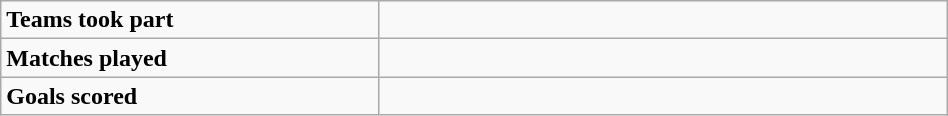<table class="wikitable" style="width:50%">
<tr>
<td style="width:40%"><strong>Teams took part</strong></td>
<td></td>
</tr>
<tr>
<td><strong>Matches played</strong></td>
<td></td>
</tr>
<tr>
<td><strong>Goals scored</strong></td>
<td></td>
</tr>
</table>
